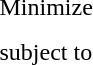<table cellspacing="10">
<tr>
<td>Minimize</td>
<td colspan="2"></td>
</tr>
<tr>
<td>subject to</td>
<td></td>
<td></td>
<td></td>
</tr>
<tr>
<td></td>
<td></td>
<td></td>
<td></td>
</tr>
<tr>
<td></td>
<td></td>
<td></td>
<td></td>
</tr>
<tr>
<td></td>
<td></td>
<td></td>
<td></td>
</tr>
</table>
